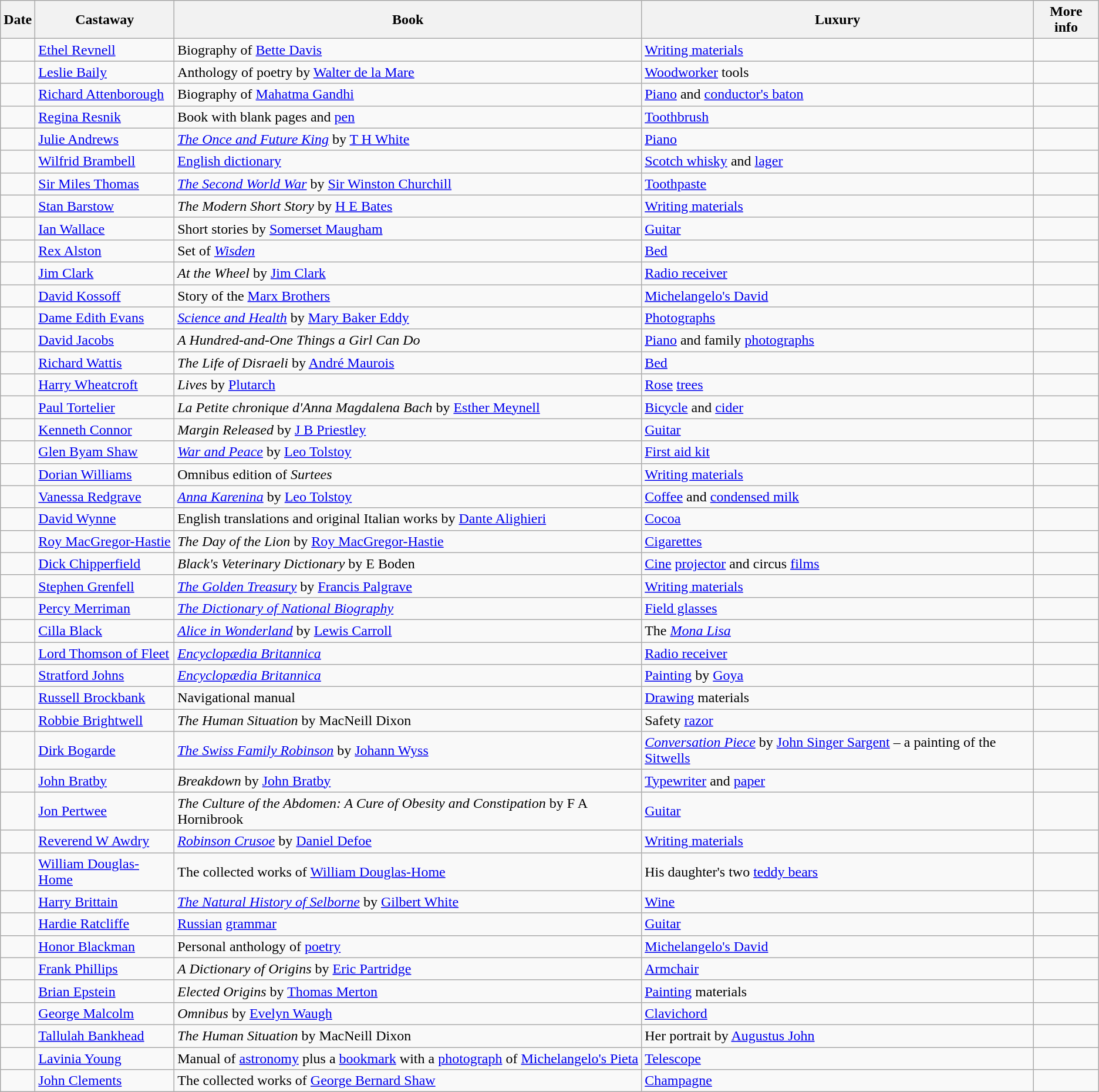<table class="wikitable sortable">
<tr>
<th>Date</th>
<th>Castaway</th>
<th>Book</th>
<th>Luxury</th>
<th>More info</th>
</tr>
<tr>
<td></td>
<td><a href='#'>Ethel Revnell</a></td>
<td>Biography of <a href='#'>Bette Davis</a></td>
<td><a href='#'>Writing materials</a></td>
<td></td>
</tr>
<tr>
<td></td>
<td><a href='#'>Leslie Baily</a></td>
<td>Anthology of poetry by <a href='#'>Walter de la Mare</a></td>
<td><a href='#'>Woodworker</a> tools</td>
<td></td>
</tr>
<tr>
<td></td>
<td><a href='#'>Richard Attenborough</a></td>
<td>Biography of <a href='#'>Mahatma Gandhi</a></td>
<td><a href='#'>Piano</a> and <a href='#'>conductor's baton</a></td>
<td></td>
</tr>
<tr>
<td></td>
<td><a href='#'>Regina Resnik</a></td>
<td>Book with blank pages and <a href='#'>pen</a></td>
<td><a href='#'>Toothbrush</a></td>
<td></td>
</tr>
<tr>
<td></td>
<td><a href='#'>Julie Andrews</a></td>
<td><em><a href='#'>The Once and Future King</a></em> by <a href='#'>T H White</a></td>
<td><a href='#'>Piano</a></td>
<td><br></td>
</tr>
<tr>
<td></td>
<td><a href='#'>Wilfrid Brambell</a></td>
<td><a href='#'>English dictionary</a></td>
<td><a href='#'>Scotch whisky</a> and <a href='#'>lager</a></td>
<td></td>
</tr>
<tr>
<td></td>
<td><a href='#'>Sir Miles Thomas</a></td>
<td><em><a href='#'>The Second World War</a></em> by <a href='#'>Sir Winston Churchill</a></td>
<td><a href='#'>Toothpaste</a></td>
<td></td>
</tr>
<tr>
<td></td>
<td><a href='#'>Stan Barstow</a></td>
<td><em>The Modern Short Story</em> by <a href='#'>H E Bates</a></td>
<td><a href='#'>Writing materials</a></td>
<td></td>
</tr>
<tr>
<td></td>
<td><a href='#'>Ian Wallace</a></td>
<td>Short stories by <a href='#'>Somerset Maugham</a></td>
<td><a href='#'>Guitar</a></td>
<td></td>
</tr>
<tr>
<td></td>
<td><a href='#'>Rex Alston</a></td>
<td>Set of <em><a href='#'>Wisden</a></em></td>
<td><a href='#'>Bed</a></td>
<td></td>
</tr>
<tr>
<td></td>
<td><a href='#'>Jim Clark</a></td>
<td><em>At the Wheel</em> by <a href='#'>Jim Clark</a></td>
<td><a href='#'>Radio receiver</a></td>
<td></td>
</tr>
<tr>
<td></td>
<td><a href='#'>David Kossoff</a></td>
<td>Story of the <a href='#'>Marx Brothers</a></td>
<td><a href='#'>Michelangelo's David</a></td>
<td></td>
</tr>
<tr>
<td></td>
<td><a href='#'>Dame Edith Evans</a></td>
<td><em><a href='#'>Science and Health</a></em> by <a href='#'>Mary Baker Eddy</a></td>
<td><a href='#'>Photographs</a></td>
<td></td>
</tr>
<tr>
<td></td>
<td><a href='#'>David Jacobs</a></td>
<td><em>A Hundred-and-One Things a Girl Can Do</em></td>
<td><a href='#'>Piano</a> and family <a href='#'>photographs</a></td>
<td></td>
</tr>
<tr>
<td></td>
<td><a href='#'>Richard Wattis</a></td>
<td><em>The Life of Disraeli</em> by <a href='#'>André Maurois</a></td>
<td><a href='#'>Bed</a></td>
<td></td>
</tr>
<tr>
<td></td>
<td><a href='#'>Harry Wheatcroft</a></td>
<td><em>Lives</em> by <a href='#'>Plutarch</a></td>
<td><a href='#'>Rose</a> <a href='#'>trees</a></td>
<td></td>
</tr>
<tr>
<td></td>
<td><a href='#'>Paul Tortelier</a></td>
<td><em>La Petite chronique d'Anna Magdalena Bach</em> by <a href='#'>Esther Meynell</a></td>
<td><a href='#'>Bicycle</a> and <a href='#'>cider</a></td>
<td></td>
</tr>
<tr>
<td></td>
<td><a href='#'>Kenneth Connor</a></td>
<td><em>Margin Released</em> by <a href='#'>J B Priestley</a></td>
<td><a href='#'>Guitar</a></td>
<td></td>
</tr>
<tr>
<td></td>
<td><a href='#'>Glen Byam Shaw</a></td>
<td><em><a href='#'>War and Peace</a></em> by <a href='#'>Leo Tolstoy</a></td>
<td><a href='#'>First aid kit</a></td>
<td></td>
</tr>
<tr>
<td></td>
<td><a href='#'>Dorian Williams</a></td>
<td>Omnibus edition of <em>Surtees</em></td>
<td><a href='#'>Writing materials</a></td>
<td></td>
</tr>
<tr>
<td></td>
<td><a href='#'>Vanessa Redgrave</a></td>
<td><em><a href='#'>Anna Karenina</a></em> by <a href='#'>Leo Tolstoy</a></td>
<td><a href='#'>Coffee</a> and <a href='#'>condensed milk</a></td>
<td></td>
</tr>
<tr>
<td></td>
<td><a href='#'>David Wynne</a></td>
<td>English translations and original Italian works by <a href='#'>Dante Alighieri</a></td>
<td><a href='#'>Cocoa</a></td>
<td></td>
</tr>
<tr>
<td></td>
<td><a href='#'>Roy MacGregor-Hastie</a></td>
<td><em>The Day of the Lion</em> by <a href='#'>Roy MacGregor-Hastie</a></td>
<td><a href='#'>Cigarettes</a></td>
<td></td>
</tr>
<tr>
<td></td>
<td><a href='#'>Dick Chipperfield</a></td>
<td><em>Black's Veterinary Dictionary</em> by E Boden</td>
<td><a href='#'>Cine</a> <a href='#'>projector</a> and circus <a href='#'>films</a></td>
<td></td>
</tr>
<tr>
<td></td>
<td><a href='#'>Stephen Grenfell</a></td>
<td><em><a href='#'>The Golden Treasury</a></em> by <a href='#'>Francis Palgrave</a></td>
<td><a href='#'>Writing materials</a></td>
<td></td>
</tr>
<tr>
<td></td>
<td><a href='#'>Percy Merriman</a></td>
<td><em><a href='#'>The Dictionary of National Biography</a></em></td>
<td><a href='#'>Field glasses</a></td>
<td></td>
</tr>
<tr>
<td></td>
<td><a href='#'>Cilla Black</a></td>
<td><em><a href='#'>Alice in Wonderland</a></em> by <a href='#'>Lewis Carroll</a></td>
<td>The <em><a href='#'>Mona Lisa</a></em></td>
<td></td>
</tr>
<tr>
<td></td>
<td><a href='#'>Lord Thomson of Fleet</a></td>
<td><em><a href='#'>Encyclopædia Britannica</a></em></td>
<td><a href='#'>Radio receiver</a></td>
<td></td>
</tr>
<tr>
<td></td>
<td><a href='#'>Stratford Johns</a></td>
<td><em><a href='#'>Encyclopædia Britannica</a></em></td>
<td><a href='#'>Painting</a> by <a href='#'>Goya</a></td>
<td></td>
</tr>
<tr>
<td></td>
<td><a href='#'>Russell Brockbank</a></td>
<td>Navigational manual</td>
<td><a href='#'>Drawing</a> materials</td>
<td></td>
</tr>
<tr>
<td></td>
<td><a href='#'>Robbie Brightwell</a></td>
<td><em>The Human Situation</em> by MacNeill Dixon</td>
<td>Safety <a href='#'>razor</a></td>
<td></td>
</tr>
<tr>
<td></td>
<td><a href='#'>Dirk Bogarde</a></td>
<td><em><a href='#'>The Swiss Family Robinson</a></em> by <a href='#'>Johann Wyss</a></td>
<td><em><a href='#'>Conversation Piece</a></em> by <a href='#'>John Singer Sargent</a> – a painting of the <a href='#'>Sitwells</a></td>
<td></td>
</tr>
<tr>
<td></td>
<td><a href='#'>John Bratby</a></td>
<td><em>Breakdown</em> by <a href='#'>John Bratby</a></td>
<td><a href='#'>Typewriter</a> and <a href='#'>paper</a></td>
<td></td>
</tr>
<tr>
<td></td>
<td><a href='#'>Jon Pertwee</a></td>
<td><em>The Culture of the Abdomen: A Cure of Obesity and Constipation</em> by F A Hornibrook</td>
<td><a href='#'>Guitar</a></td>
<td></td>
</tr>
<tr>
<td></td>
<td><a href='#'>Reverend W Awdry</a></td>
<td><em><a href='#'>Robinson Crusoe</a></em> by <a href='#'>Daniel Defoe</a></td>
<td><a href='#'>Writing materials</a></td>
<td></td>
</tr>
<tr>
<td></td>
<td><a href='#'>William Douglas-Home</a></td>
<td>The collected works of <a href='#'>William Douglas-Home</a></td>
<td>His daughter's two <a href='#'>teddy bears</a></td>
<td></td>
</tr>
<tr>
<td></td>
<td><a href='#'>Harry Brittain</a></td>
<td><em><a href='#'>The Natural History of Selborne</a></em> by <a href='#'>Gilbert White</a></td>
<td><a href='#'>Wine</a></td>
<td></td>
</tr>
<tr>
<td></td>
<td><a href='#'>Hardie Ratcliffe</a></td>
<td><a href='#'>Russian</a> <a href='#'>grammar</a></td>
<td><a href='#'>Guitar</a></td>
<td></td>
</tr>
<tr>
<td></td>
<td><a href='#'>Honor Blackman</a></td>
<td>Personal anthology of <a href='#'>poetry</a></td>
<td><a href='#'>Michelangelo's David</a></td>
<td></td>
</tr>
<tr>
<td></td>
<td><a href='#'>Frank Phillips</a></td>
<td><em>A Dictionary of Origins</em> by <a href='#'>Eric Partridge</a></td>
<td><a href='#'>Armchair</a></td>
<td></td>
</tr>
<tr>
<td></td>
<td><a href='#'>Brian Epstein</a></td>
<td><em>Elected Origins</em> by <a href='#'>Thomas Merton</a></td>
<td><a href='#'>Painting</a> materials</td>
<td></td>
</tr>
<tr>
<td></td>
<td><a href='#'>George Malcolm</a></td>
<td><em>Omnibus</em> by <a href='#'>Evelyn Waugh</a></td>
<td><a href='#'>Clavichord</a></td>
<td></td>
</tr>
<tr>
<td></td>
<td><a href='#'>Tallulah Bankhead</a></td>
<td><em>The Human Situation</em> by MacNeill Dixon</td>
<td>Her portrait by <a href='#'>Augustus John</a></td>
<td></td>
</tr>
<tr>
<td></td>
<td><a href='#'>Lavinia Young</a></td>
<td>Manual of <a href='#'>astronomy</a> plus a <a href='#'>bookmark</a> with a <a href='#'>photograph</a> of <a href='#'>Michelangelo's Pieta</a></td>
<td><a href='#'>Telescope</a></td>
<td></td>
</tr>
<tr>
<td></td>
<td><a href='#'>John Clements</a></td>
<td>The collected works of <a href='#'>George Bernard Shaw</a></td>
<td><a href='#'>Champagne</a></td>
<td></td>
</tr>
</table>
